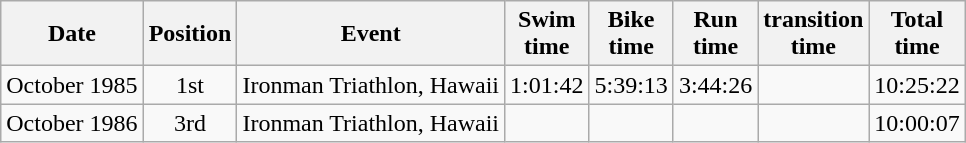<table class="wikitable">
<tr>
<th>Date</th>
<th>Position</th>
<th>Event</th>
<th>Swim<br>time</th>
<th>Bike<br>time</th>
<th>Run<br>time</th>
<th>transition<br>time</th>
<th>Total<br>time</th>
</tr>
<tr>
<td>October 1985</td>
<td align = "center">1st</td>
<td>Ironman Triathlon, Hawaii</td>
<td>1:01:42</td>
<td>5:39:13</td>
<td>3:44:26</td>
<td></td>
<td>10:25:22</td>
</tr>
<tr>
<td>October 1986</td>
<td align = "center">3rd</td>
<td>Ironman Triathlon, Hawaii</td>
<td></td>
<td></td>
<td></td>
<td></td>
<td>10:00:07</td>
</tr>
</table>
